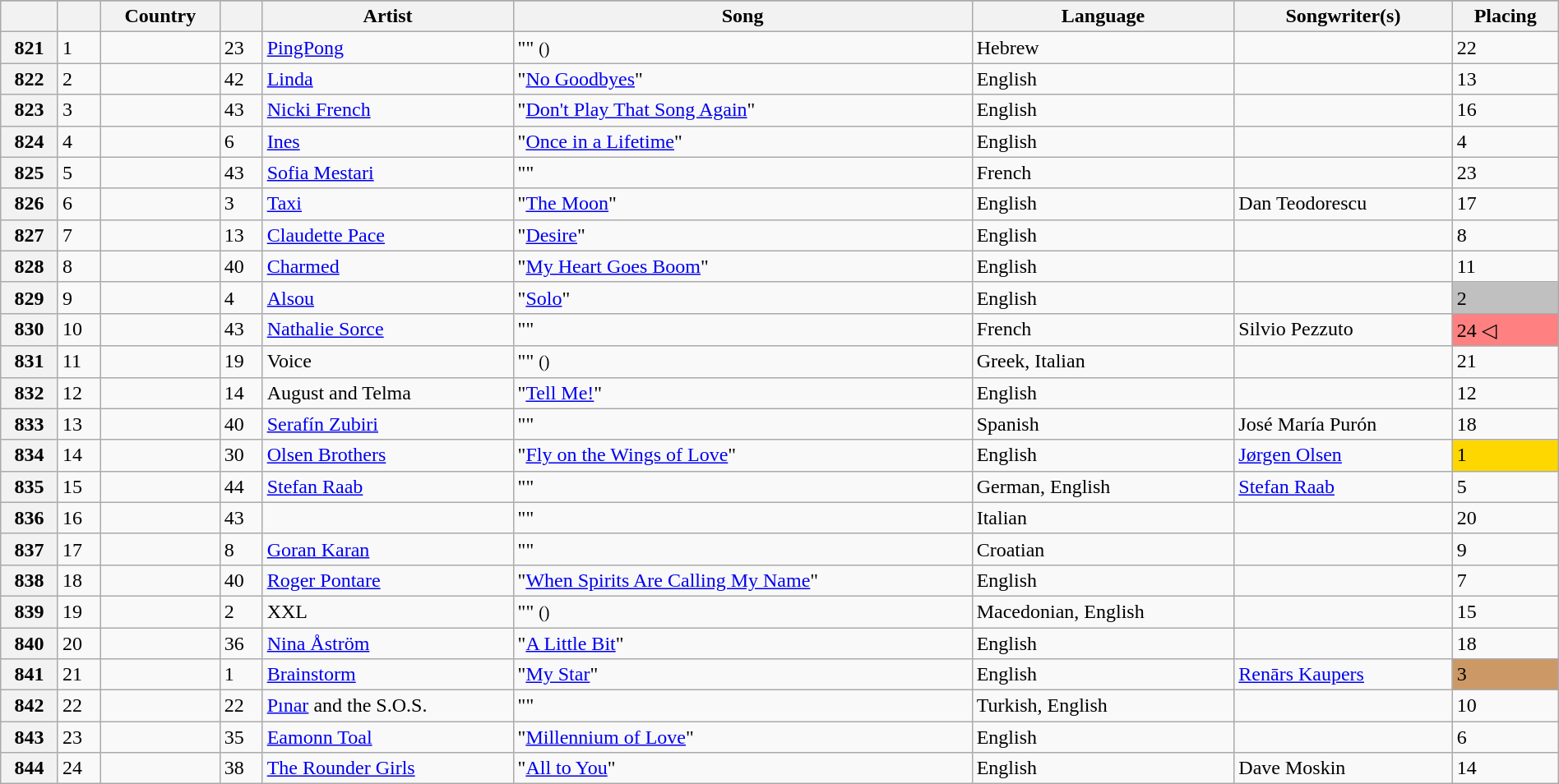<table class="wikitable plainrowheaders" style="width:100%">
<tr>
</tr>
<tr>
<th scope="col"></th>
<th scope="col"></th>
<th scope="col">Country</th>
<th scope="col"></th>
<th scope="col">Artist</th>
<th scope="col">Song</th>
<th scope="col">Language</th>
<th scope="col">Songwriter(s)</th>
<th scope="col">Placing</th>
</tr>
<tr>
<th scope="row">821</th>
<td>1</td>
<td></td>
<td>23</td>
<td><a href='#'>PingPong</a></td>
<td>"" <small>()</small></td>
<td>Hebrew</td>
<td></td>
<td>22</td>
</tr>
<tr>
<th scope="row">822</th>
<td>2</td>
<td></td>
<td>42</td>
<td><a href='#'>Linda</a></td>
<td>"<a href='#'>No Goodbyes</a>"</td>
<td>English</td>
<td></td>
<td>13</td>
</tr>
<tr>
<th scope="row">823</th>
<td>3</td>
<td></td>
<td>43</td>
<td><a href='#'>Nicki French</a></td>
<td>"<a href='#'>Don't Play That Song Again</a>"</td>
<td>English</td>
<td></td>
<td>16</td>
</tr>
<tr>
<th scope="row">824</th>
<td>4</td>
<td></td>
<td>6</td>
<td><a href='#'>Ines</a></td>
<td>"<a href='#'>Once in a Lifetime</a>"</td>
<td>English</td>
<td></td>
<td>4</td>
</tr>
<tr>
<th scope="row">825</th>
<td>5</td>
<td></td>
<td>43</td>
<td><a href='#'>Sofia Mestari</a></td>
<td>""</td>
<td>French</td>
<td></td>
<td>23</td>
</tr>
<tr>
<th scope="row">826</th>
<td>6</td>
<td></td>
<td>3</td>
<td><a href='#'>Taxi</a></td>
<td>"<a href='#'>The Moon</a>"</td>
<td>English</td>
<td>Dan Teodorescu</td>
<td>17</td>
</tr>
<tr>
<th scope="row">827</th>
<td>7</td>
<td></td>
<td>13</td>
<td><a href='#'>Claudette Pace</a></td>
<td>"<a href='#'>Desire</a>"</td>
<td>English</td>
<td></td>
<td>8</td>
</tr>
<tr>
<th scope="row">828</th>
<td>8</td>
<td></td>
<td>40</td>
<td><a href='#'>Charmed</a></td>
<td>"<a href='#'>My Heart Goes Boom</a>"</td>
<td>English</td>
<td></td>
<td>11</td>
</tr>
<tr>
<th scope="row">829</th>
<td>9</td>
<td></td>
<td>4</td>
<td><a href='#'>Alsou</a></td>
<td>"<a href='#'>Solo</a>"</td>
<td>English</td>
<td></td>
<td bgcolor="silver">2</td>
</tr>
<tr>
<th scope="row">830</th>
<td>10</td>
<td></td>
<td>43</td>
<td><a href='#'>Nathalie Sorce</a></td>
<td>""</td>
<td>French</td>
<td>Silvio Pezzuto</td>
<td bgcolor="#FE8080">24 ◁</td>
</tr>
<tr>
<th scope="row">831</th>
<td>11</td>
<td></td>
<td>19</td>
<td>Voice</td>
<td>"" <small>()</small></td>
<td>Greek, Italian</td>
<td></td>
<td>21</td>
</tr>
<tr>
<th scope="row">832</th>
<td>12</td>
<td></td>
<td>14</td>
<td>August and Telma</td>
<td>"<a href='#'>Tell Me!</a>"</td>
<td>English</td>
<td></td>
<td>12</td>
</tr>
<tr>
<th scope="row">833</th>
<td>13</td>
<td></td>
<td>40</td>
<td><a href='#'>Serafín Zubiri</a></td>
<td>""</td>
<td>Spanish</td>
<td>José María Purón</td>
<td>18</td>
</tr>
<tr>
<th scope="row">834</th>
<td>14</td>
<td></td>
<td>30</td>
<td><a href='#'>Olsen Brothers</a></td>
<td>"<a href='#'>Fly on the Wings of Love</a>"</td>
<td>English</td>
<td><a href='#'>Jørgen Olsen</a></td>
<td bgcolor="gold">1</td>
</tr>
<tr>
<th scope="row">835</th>
<td>15</td>
<td></td>
<td>44</td>
<td><a href='#'>Stefan Raab</a></td>
<td>""</td>
<td>German, English</td>
<td><a href='#'>Stefan Raab</a></td>
<td>5</td>
</tr>
<tr>
<th scope="row">836</th>
<td>16</td>
<td></td>
<td>43</td>
<td></td>
<td>""</td>
<td>Italian</td>
<td></td>
<td>20</td>
</tr>
<tr>
<th scope="row">837</th>
<td>17</td>
<td></td>
<td>8</td>
<td><a href='#'>Goran Karan</a></td>
<td>""</td>
<td>Croatian</td>
<td></td>
<td>9</td>
</tr>
<tr>
<th scope="row">838</th>
<td>18</td>
<td></td>
<td>40</td>
<td><a href='#'>Roger Pontare</a></td>
<td>"<a href='#'>When Spirits Are Calling My Name</a>"</td>
<td>English</td>
<td></td>
<td>7</td>
</tr>
<tr>
<th scope="row">839</th>
<td>19</td>
<td></td>
<td>2</td>
<td>XXL</td>
<td>"" <small>()</small></td>
<td>Macedonian, English</td>
<td></td>
<td>15</td>
</tr>
<tr>
<th scope="row">840</th>
<td>20</td>
<td></td>
<td>36</td>
<td><a href='#'>Nina Åström</a></td>
<td>"<a href='#'>A Little Bit</a>"</td>
<td>English</td>
<td></td>
<td>18</td>
</tr>
<tr>
<th scope="row">841</th>
<td>21</td>
<td></td>
<td>1</td>
<td><a href='#'>Brainstorm</a></td>
<td>"<a href='#'>My Star</a>"</td>
<td>English</td>
<td><a href='#'>Renārs Kaupers</a></td>
<td bgcolor="#C96">3</td>
</tr>
<tr>
<th scope="row">842</th>
<td>22</td>
<td></td>
<td>22</td>
<td><a href='#'>Pınar</a> and the S.O.S.</td>
<td>""</td>
<td>Turkish, English</td>
<td></td>
<td>10</td>
</tr>
<tr>
<th scope="row">843</th>
<td>23</td>
<td></td>
<td>35</td>
<td><a href='#'>Eamonn Toal</a></td>
<td>"<a href='#'>Millennium of Love</a>"</td>
<td>English</td>
<td></td>
<td>6</td>
</tr>
<tr>
<th scope="row">844</th>
<td>24</td>
<td></td>
<td>38</td>
<td><a href='#'>The Rounder Girls</a></td>
<td>"<a href='#'>All to You</a>"</td>
<td>English</td>
<td>Dave Moskin</td>
<td>14</td>
</tr>
</table>
